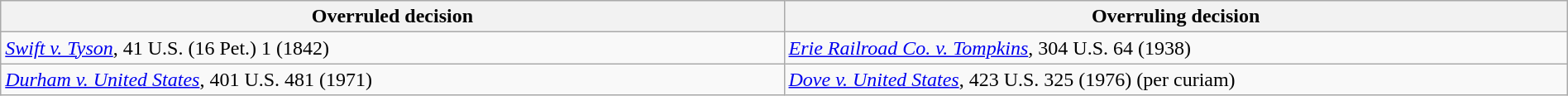<table class="wikitable sortable collapsible" style="width:100%">
<tr>
<th width="50%">Overruled decision</th>
<th width="50%">Overruling decision</th>
</tr>
<tr valign="top">
<td><em><a href='#'>Swift v. Tyson</a></em>, 41 U.S. (16 Pet.) 1 (1842)</td>
<td><em><a href='#'>Erie Railroad Co. v. Tompkins</a></em>, 304 U.S. 64 (1938)</td>
</tr>
<tr>
<td><em><a href='#'>Durham v. United States</a></em>, 401 U.S. 481 (1971)</td>
<td><em><a href='#'>Dove v. United States</a></em>, 423 U.S. 325 (1976) (per curiam)</td>
</tr>
</table>
